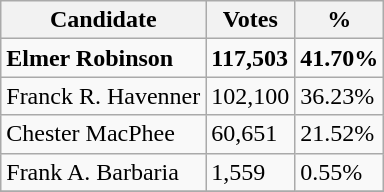<table class="wikitable">
<tr>
<th>Candidate</th>
<th>Votes</th>
<th>%</th>
</tr>
<tr>
<td><strong>Elmer Robinson</strong></td>
<td><strong>117,503</strong></td>
<td><strong>41.70%</strong></td>
</tr>
<tr>
<td>Franck R. Havenner</td>
<td>102,100</td>
<td>36.23%</td>
</tr>
<tr>
<td>Chester MacPhee</td>
<td>60,651</td>
<td>21.52%</td>
</tr>
<tr>
<td>Frank A. Barbaria</td>
<td>1,559</td>
<td>0.55%</td>
</tr>
<tr>
</tr>
</table>
